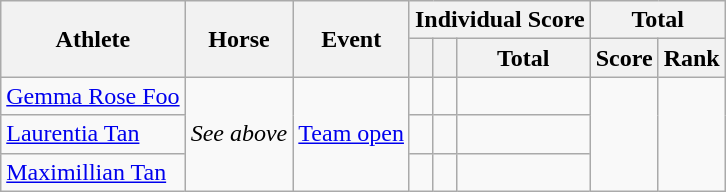<table class=wikitable>
<tr>
<th rowspan="2">Athlete</th>
<th rowspan="2">Horse</th>
<th rowspan="2">Event</th>
<th colspan="3">Individual Score</th>
<th colspan="2">Total</th>
</tr>
<tr>
<th></th>
<th></th>
<th>Total</th>
<th>Score</th>
<th>Rank</th>
</tr>
<tr>
<td><a href='#'>Gemma Rose Foo</a></td>
<td rowspan=4><em>See above</em></td>
<td rowspan=4><a href='#'>Team open</a></td>
<td align="center"></td>
<td align="center"></td>
<td align="center"></td>
<td align="center" rowspan=3></td>
<td align="center" rowspan=3></td>
</tr>
<tr>
<td><a href='#'>Laurentia Tan</a></td>
<td align="center"></td>
<td align="center"></td>
<td align="center"></td>
</tr>
<tr>
<td><a href='#'>Maximillian Tan</a></td>
<td align="center"></td>
<td align="center"></td>
<td align="center"></td>
</tr>
</table>
